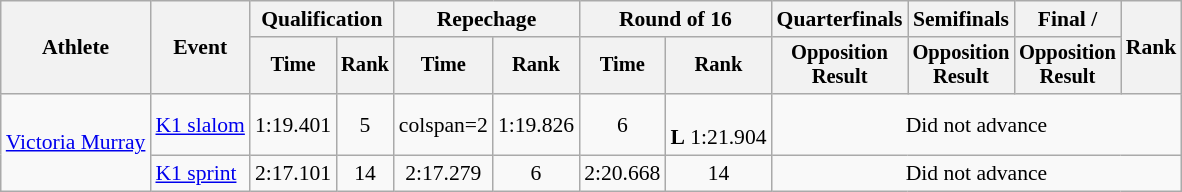<table class="wikitable" style="font-size:90%;">
<tr>
<th rowspan=2>Athlete</th>
<th rowspan=2>Event</th>
<th colspan=2>Qualification</th>
<th colspan=2>Repechage</th>
<th colspan=2>Round of 16</th>
<th>Quarterfinals</th>
<th>Semifinals</th>
<th>Final / </th>
<th rowspan=2>Rank</th>
</tr>
<tr style="font-size:95%">
<th>Time</th>
<th>Rank</th>
<th>Time</th>
<th>Rank</th>
<th>Time</th>
<th>Rank</th>
<th>Opposition <br>Result</th>
<th>Opposition <br>Result</th>
<th>Opposition <br>Result</th>
</tr>
<tr align=center>
<td rowspan=2 align=left><a href='#'>Victoria Murray</a></td>
<td align=left><a href='#'>K1 slalom</a></td>
<td>1:19.401</td>
<td>5</td>
<td>colspan=2 </td>
<td>1:19.826</td>
<td>6</td>
<td> <br><strong>L</strong> 1:21.904</td>
<td colspan="4">Did not advance</td>
</tr>
<tr align=center>
<td align=left><a href='#'>K1 sprint</a></td>
<td>2:17.101</td>
<td>14</td>
<td>2:17.279</td>
<td>6</td>
<td>2:20.668</td>
<td>14</td>
<td colspan="4">Did not advance</td>
</tr>
</table>
